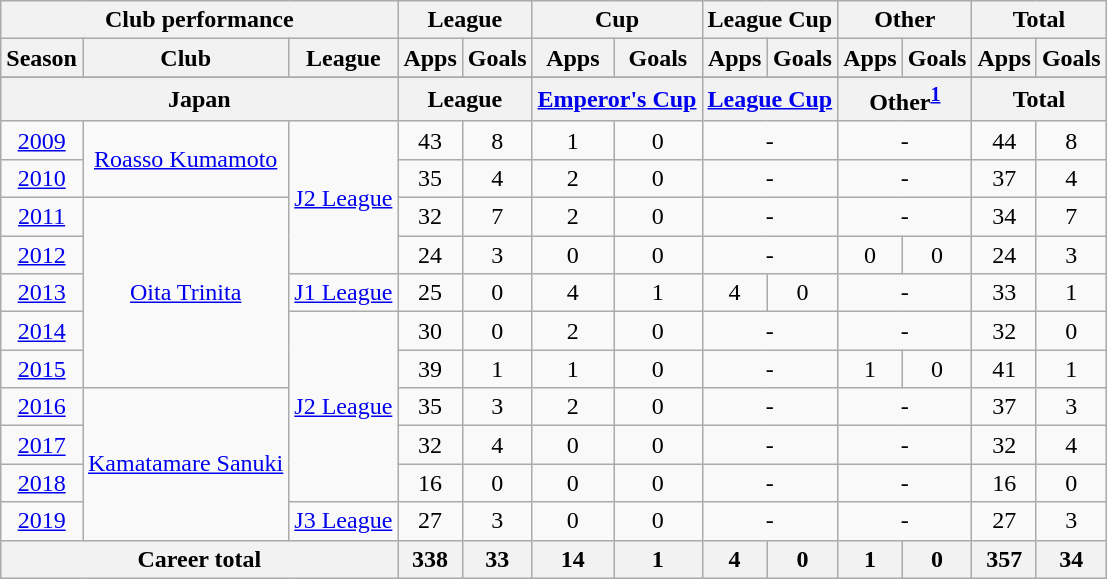<table class="wikitable" style="text-align:center">
<tr>
<th colspan=3>Club performance</th>
<th colspan=2>League</th>
<th colspan=2>Cup</th>
<th colspan=2>League Cup</th>
<th colspan=2>Other</th>
<th colspan=2>Total</th>
</tr>
<tr>
<th>Season</th>
<th>Club</th>
<th>League</th>
<th>Apps</th>
<th>Goals</th>
<th>Apps</th>
<th>Goals</th>
<th>Apps</th>
<th>Goals</th>
<th>Apps</th>
<th>Goals</th>
<th>Apps</th>
<th>Goals</th>
</tr>
<tr>
</tr>
<tr>
<th colspan=3>Japan</th>
<th colspan=2>League</th>
<th colspan=2><a href='#'>Emperor's Cup</a></th>
<th colspan=2><a href='#'>League Cup</a></th>
<th colspan=2>Other<sup><a href='#'>1</a></sup></th>
<th colspan=2>Total</th>
</tr>
<tr>
<td><a href='#'>2009</a></td>
<td rowspan="2"><a href='#'>Roasso Kumamoto</a></td>
<td rowspan="4"><a href='#'>J2 League</a></td>
<td>43</td>
<td>8</td>
<td>1</td>
<td>0</td>
<td colspan="2">-</td>
<td colspan="2">-</td>
<td>44</td>
<td>8</td>
</tr>
<tr>
<td><a href='#'>2010</a></td>
<td>35</td>
<td>4</td>
<td>2</td>
<td>0</td>
<td colspan="2">-</td>
<td colspan="2">-</td>
<td>37</td>
<td>4</td>
</tr>
<tr>
<td><a href='#'>2011</a></td>
<td rowspan="5"><a href='#'>Oita Trinita</a></td>
<td>32</td>
<td>7</td>
<td>2</td>
<td>0</td>
<td colspan="2">-</td>
<td colspan="2">-</td>
<td>34</td>
<td>7</td>
</tr>
<tr>
<td><a href='#'>2012</a></td>
<td>24</td>
<td>3</td>
<td>0</td>
<td>0</td>
<td colspan="2">-</td>
<td>0</td>
<td>0</td>
<td>24</td>
<td>3</td>
</tr>
<tr>
<td><a href='#'>2013</a></td>
<td><a href='#'>J1 League</a></td>
<td>25</td>
<td>0</td>
<td>4</td>
<td>1</td>
<td>4</td>
<td>0</td>
<td colspan="2">-</td>
<td>33</td>
<td>1</td>
</tr>
<tr>
<td><a href='#'>2014</a></td>
<td rowspan="5"><a href='#'>J2 League</a></td>
<td>30</td>
<td>0</td>
<td>2</td>
<td>0</td>
<td colspan="2">-</td>
<td colspan="2">-</td>
<td>32</td>
<td>0</td>
</tr>
<tr>
<td><a href='#'>2015</a></td>
<td>39</td>
<td>1</td>
<td>1</td>
<td>0</td>
<td colspan="2">-</td>
<td>1</td>
<td>0</td>
<td>41</td>
<td>1</td>
</tr>
<tr>
<td><a href='#'>2016</a></td>
<td rowspan="4"><a href='#'>Kamatamare Sanuki</a></td>
<td>35</td>
<td>3</td>
<td>2</td>
<td>0</td>
<td colspan="2">-</td>
<td colspan="2">-</td>
<td>37</td>
<td>3</td>
</tr>
<tr>
<td><a href='#'>2017</a></td>
<td>32</td>
<td>4</td>
<td>0</td>
<td>0</td>
<td colspan="2">-</td>
<td colspan="2">-</td>
<td>32</td>
<td>4</td>
</tr>
<tr>
<td><a href='#'>2018</a></td>
<td>16</td>
<td>0</td>
<td>0</td>
<td>0</td>
<td colspan="2">-</td>
<td colspan="2">-</td>
<td>16</td>
<td>0</td>
</tr>
<tr>
<td><a href='#'>2019</a></td>
<td><a href='#'>J3 League</a></td>
<td>27</td>
<td>3</td>
<td>0</td>
<td>0</td>
<td colspan="2">-</td>
<td colspan="2">-</td>
<td>27</td>
<td>3</td>
</tr>
<tr>
<th colspan=3>Career total</th>
<th>338</th>
<th>33</th>
<th>14</th>
<th>1</th>
<th>4</th>
<th>0</th>
<th>1</th>
<th>0</th>
<th>357</th>
<th>34</th>
</tr>
</table>
